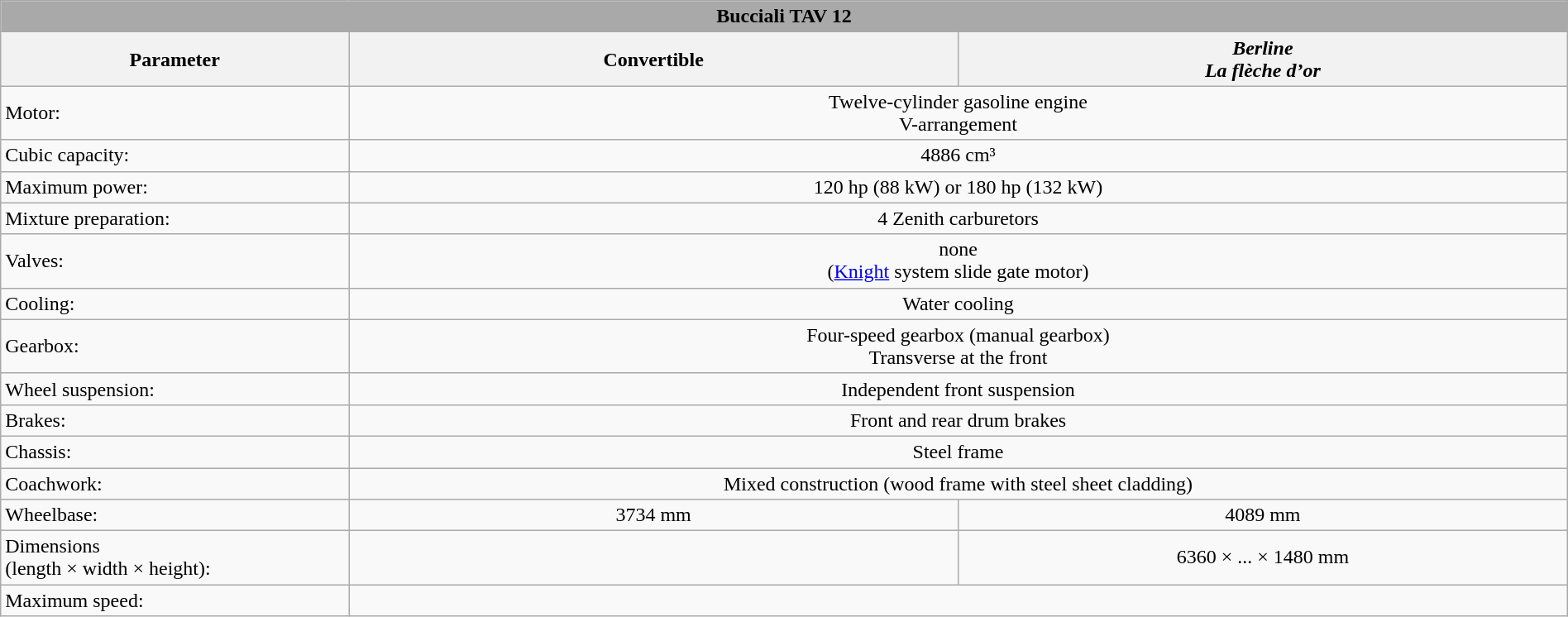<table class="wikitable" style="width:100%">
<tr>
<th colspan="3" style="background:#A9A9A9">Bucciali TAV 12</th>
</tr>
<tr>
<th width="16%">Parameter</th>
<th width="28%">Convertible</th>
<th width="28%"><em>Berline</em><br><em>La flèche d’or</em></th>
</tr>
<tr>
<td>Motor: </td>
<td colspan="2" style="text-align:center">Twelve-cylinder gasoline engine<br>V-arrangement</td>
</tr>
<tr>
<td>Cubic capacity:</td>
<td colspan="2" style="text-align:center">4886 cm³</td>
</tr>
<tr>
<td>Maximum power:</td>
<td colspan="2" style="text-align:center">120 hp (88 kW) or 180 hp (132 kW)</td>
</tr>
<tr>
<td>Mixture preparation:</td>
<td colspan="2" style="text-align:center">4 Zenith carburetors</td>
</tr>
<tr>
<td>Valves: </td>
<td colspan="2" style="text-align:center">none<br>(<a href='#'>Knight</a> system slide gate motor)</td>
</tr>
<tr>
<td>Cooling:</td>
<td colspan="2" style="text-align:center">Water cooling</td>
</tr>
<tr>
<td>Gearbox:</td>
<td colspan="2" style="text-align:center">Four-speed gearbox (manual gearbox)<br>Transverse at the front</td>
</tr>
<tr>
<td>Wheel suspension:</td>
<td colspan="2" style="text-align:center">Independent front suspension</td>
</tr>
<tr>
<td>Brakes:</td>
<td colspan="2" style="text-align:center">Front and rear drum brakes</td>
</tr>
<tr>
<td>Chassis:</td>
<td colspan="2" style="text-align:center">Steel frame</td>
</tr>
<tr>
<td>Coachwork: </td>
<td colspan="2" style="text-align:center">Mixed construction (wood frame with steel sheet cladding)</td>
</tr>
<tr>
<td>Wheelbase:</td>
<td style="text-align:center">3734 mm</td>
<td style="text-align:center">4089 mm</td>
</tr>
<tr>
<td>Dimensions<br>(length × width × height):</td>
<td style="text-align:center"></td>
<td style="text-align:center">6360 × ... × 1480 mm</td>
</tr>
<tr>
<td>Maximum speed:</td>
<td colspan="2" style="text-align:center"></td>
</tr>
</table>
